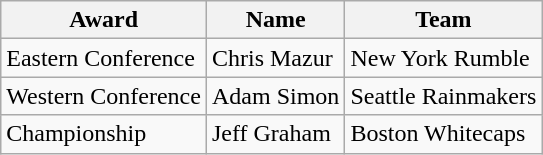<table class="wikitable">
<tr>
<th>Award</th>
<th>Name</th>
<th>Team</th>
</tr>
<tr>
<td>Eastern Conference</td>
<td>Chris Mazur</td>
<td>New York Rumble</td>
</tr>
<tr>
<td>Western Conference</td>
<td>Adam Simon</td>
<td>Seattle Rainmakers</td>
</tr>
<tr>
<td>Championship</td>
<td>Jeff Graham</td>
<td>Boston Whitecaps</td>
</tr>
</table>
